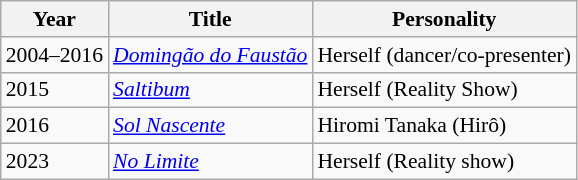<table class="wikitable" style="font-size: 90%;">
<tr>
<th>Year</th>
<th>Title</th>
<th>Personality</th>
</tr>
<tr>
<td>2004–2016</td>
<td><em><a href='#'>Domingão do Faustão</a></em></td>
<td>Herself (dancer/co-presenter)</td>
</tr>
<tr>
<td>2015</td>
<td><em><a href='#'>Saltibum</a></em></td>
<td>Herself (Reality Show)</td>
</tr>
<tr>
<td>2016</td>
<td><em><a href='#'>Sol Nascente</a></em></td>
<td>Hiromi Tanaka (Hirô)</td>
</tr>
<tr>
<td>2023</td>
<td><em><a href='#'>No Limite</a></em></td>
<td>Herself (Reality show)</td>
</tr>
</table>
